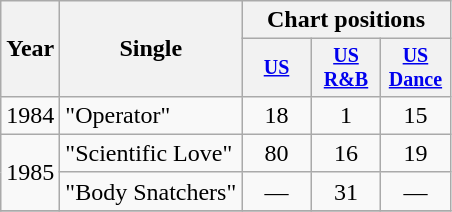<table class="wikitable" style="text-align:center;">
<tr>
<th rowspan="2">Year</th>
<th rowspan="2">Single</th>
<th colspan="3">Chart positions</th>
</tr>
<tr style="font-size:smaller;">
<th width="40"><a href='#'>US</a></th>
<th width="40"><a href='#'>US<br>R&B</a></th>
<th width="40"><a href='#'>US<br>Dance</a></th>
</tr>
<tr>
<td rowspan="1">1984</td>
<td align="left">"Operator"</td>
<td>18</td>
<td>1</td>
<td>15</td>
</tr>
<tr>
<td rowspan="2">1985</td>
<td align="left">"Scientific Love"</td>
<td>80</td>
<td>16</td>
<td>19</td>
</tr>
<tr>
<td align="left">"Body Snatchers"</td>
<td>—</td>
<td>31</td>
<td>—</td>
</tr>
<tr>
</tr>
</table>
